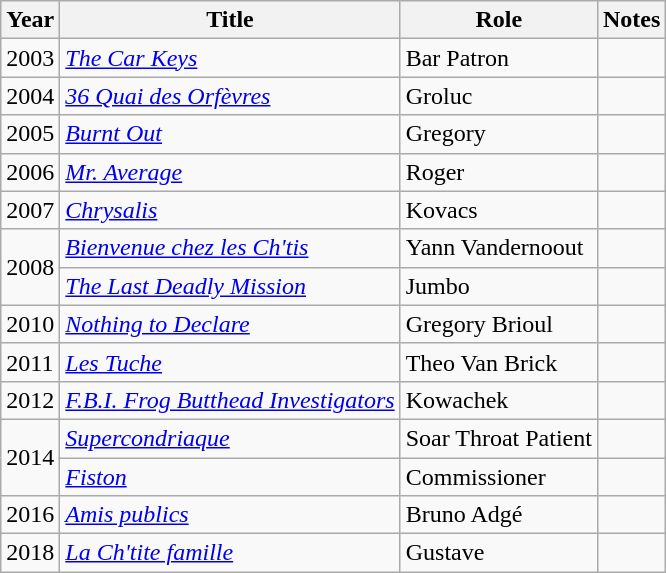<table class="wikitable sortable">
<tr>
<th>Year</th>
<th>Title</th>
<th>Role</th>
<th class="unsortable">Notes</th>
</tr>
<tr>
<td>2003</td>
<td><em><a href='#'>The Car Keys</a></em></td>
<td>Bar Patron</td>
<td></td>
</tr>
<tr>
<td>2004</td>
<td><em><a href='#'>36 Quai des Orfèvres</a></em></td>
<td>Groluc</td>
<td></td>
</tr>
<tr>
<td>2005</td>
<td><em><a href='#'>Burnt Out</a></em></td>
<td>Gregory</td>
<td></td>
</tr>
<tr>
<td>2006</td>
<td><em><a href='#'>Mr. Average</a></em></td>
<td>Roger</td>
<td></td>
</tr>
<tr>
<td>2007</td>
<td><em><a href='#'>Chrysalis</a></em></td>
<td>Kovacs</td>
<td></td>
</tr>
<tr>
<td rowspan="2">2008</td>
<td><em><a href='#'>Bienvenue chez les Ch'tis</a></em></td>
<td>Yann Vandernoout</td>
<td></td>
</tr>
<tr>
<td><em><a href='#'>The Last Deadly Mission</a></em></td>
<td>Jumbo</td>
<td></td>
</tr>
<tr>
<td>2010</td>
<td><em><a href='#'>Nothing to Declare</a></em></td>
<td>Gregory Brioul</td>
<td></td>
</tr>
<tr>
<td>2011</td>
<td><em><a href='#'>Les Tuche</a></em></td>
<td>Theo Van Brick</td>
<td></td>
</tr>
<tr>
<td>2012</td>
<td><em><a href='#'>F.B.I. Frog Butthead Investigators</a></em></td>
<td>Kowachek</td>
<td></td>
</tr>
<tr>
<td rowspan="2">2014</td>
<td><em><a href='#'>Supercondriaque</a></em></td>
<td>Soar Throat Patient</td>
<td></td>
</tr>
<tr>
<td><em><a href='#'>Fiston</a></em></td>
<td>Commissioner</td>
<td></td>
</tr>
<tr>
<td>2016</td>
<td><em><a href='#'>Amis publics</a></em></td>
<td>Bruno Adgé</td>
<td></td>
</tr>
<tr>
<td>2018</td>
<td><em><a href='#'>La Ch'tite famille</a></em></td>
<td>Gustave</td>
<td></td>
</tr>
</table>
